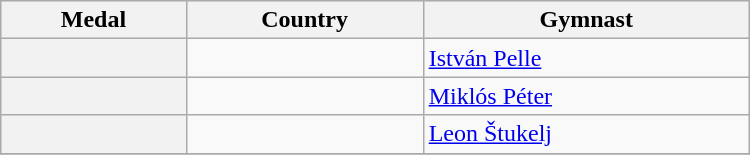<table class="wikitable" width=500>
<tr bgcolor="#efefef">
<th>Medal</th>
<th>Country</th>
<th>Gymnast</th>
</tr>
<tr>
<th></th>
<td></td>
<td><a href='#'>István Pelle</a></td>
</tr>
<tr>
<th></th>
<td></td>
<td><a href='#'>Miklós Péter</a></td>
</tr>
<tr>
<th></th>
<td></td>
<td><a href='#'>Leon Štukelj</a></td>
</tr>
<tr>
</tr>
</table>
